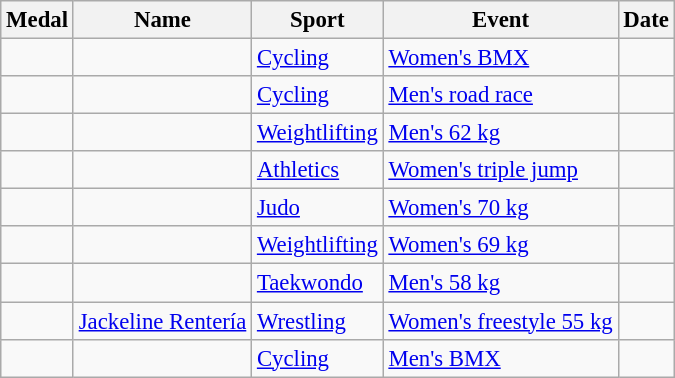<table class="wikitable sortable" style="font-size: 95%;">
<tr>
<th>Medal</th>
<th>Name</th>
<th>Sport</th>
<th>Event</th>
<th>Date</th>
</tr>
<tr>
<td></td>
<td></td>
<td><a href='#'>Cycling</a></td>
<td><a href='#'>Women's BMX</a></td>
<td></td>
</tr>
<tr>
<td></td>
<td></td>
<td><a href='#'>Cycling</a></td>
<td><a href='#'>Men's road race</a></td>
<td></td>
</tr>
<tr>
<td></td>
<td></td>
<td><a href='#'>Weightlifting</a></td>
<td><a href='#'>Men's 62 kg</a></td>
<td></td>
</tr>
<tr>
<td></td>
<td></td>
<td><a href='#'>Athletics</a></td>
<td><a href='#'>Women's triple jump</a></td>
<td></td>
</tr>
<tr>
<td></td>
<td></td>
<td><a href='#'>Judo</a></td>
<td><a href='#'>Women's 70 kg</a></td>
<td></td>
</tr>
<tr>
<td></td>
<td></td>
<td><a href='#'>Weightlifting</a></td>
<td><a href='#'>Women's 69 kg</a></td>
<td></td>
</tr>
<tr>
<td></td>
<td></td>
<td><a href='#'>Taekwondo</a></td>
<td><a href='#'>Men's 58 kg</a></td>
<td></td>
</tr>
<tr>
<td></td>
<td><a href='#'>Jackeline Rentería</a></td>
<td><a href='#'>Wrestling</a></td>
<td><a href='#'>Women's freestyle 55 kg</a></td>
<td></td>
</tr>
<tr>
<td></td>
<td></td>
<td><a href='#'>Cycling</a></td>
<td><a href='#'>Men's BMX</a></td>
<td></td>
</tr>
</table>
